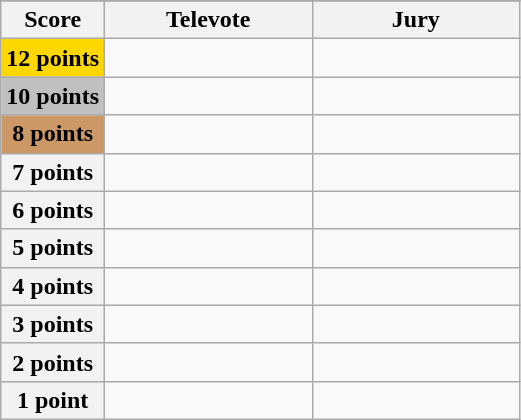<table class="wikitable">
<tr>
</tr>
<tr>
<th scope="col" width="20%">Score</th>
<th scope="col" width="40%">Televote</th>
<th scope="col" width="40%">Jury</th>
</tr>
<tr>
<th scope="row" style="background:gold">12 points</th>
<td></td>
<td></td>
</tr>
<tr>
<th scope="row" style="background:silver">10 points</th>
<td></td>
<td></td>
</tr>
<tr>
<th scope="row" style="background:#CC9966">8 points</th>
<td></td>
<td></td>
</tr>
<tr>
<th scope="row">7 points</th>
<td></td>
<td></td>
</tr>
<tr>
<th scope="row">6 points</th>
<td></td>
<td></td>
</tr>
<tr>
<th scope="row">5 points</th>
<td></td>
<td></td>
</tr>
<tr>
<th scope="row">4 points</th>
<td></td>
<td></td>
</tr>
<tr>
<th scope="row">3 points</th>
<td></td>
<td></td>
</tr>
<tr>
<th scope="row">2 points</th>
<td></td>
<td></td>
</tr>
<tr>
<th scope="row">1 point</th>
<td></td>
<td></td>
</tr>
</table>
